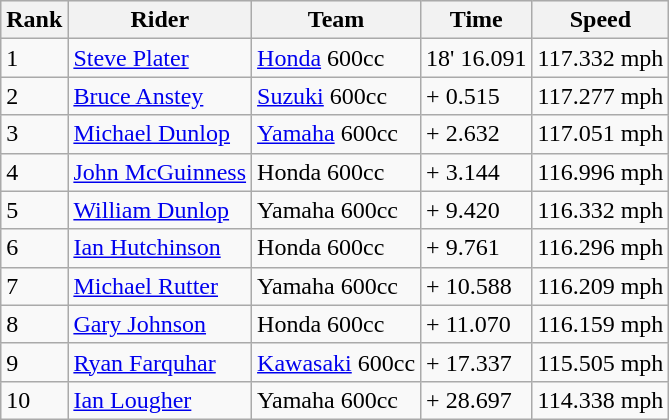<table class="wikitable">
<tr style="background:#efefef;">
<th>Rank</th>
<th>Rider</th>
<th>Team</th>
<th>Time</th>
<th>Speed</th>
</tr>
<tr>
<td>1</td>
<td> <a href='#'>Steve Plater</a></td>
<td><a href='#'>Honda</a> 600cc</td>
<td>18' 16.091</td>
<td>117.332 mph</td>
</tr>
<tr>
<td>2</td>
<td> <a href='#'>Bruce Anstey</a></td>
<td><a href='#'>Suzuki</a> 600cc</td>
<td>+ 0.515</td>
<td>117.277 mph</td>
</tr>
<tr>
<td>3</td>
<td> <a href='#'>Michael Dunlop</a></td>
<td><a href='#'>Yamaha</a> 600cc</td>
<td>+ 2.632</td>
<td>117.051 mph</td>
</tr>
<tr>
<td>4</td>
<td> <a href='#'>John McGuinness</a></td>
<td>Honda 600cc</td>
<td>+ 3.144</td>
<td>116.996 mph</td>
</tr>
<tr>
<td>5</td>
<td> <a href='#'>William Dunlop</a></td>
<td>Yamaha 600cc</td>
<td>+ 9.420</td>
<td>116.332 mph</td>
</tr>
<tr>
<td>6</td>
<td> <a href='#'>Ian Hutchinson</a></td>
<td>Honda 600cc</td>
<td>+ 9.761</td>
<td>116.296 mph</td>
</tr>
<tr>
<td>7</td>
<td> <a href='#'>Michael Rutter</a></td>
<td>Yamaha 600cc</td>
<td>+ 10.588</td>
<td>116.209 mph</td>
</tr>
<tr>
<td>8</td>
<td> <a href='#'>Gary Johnson</a></td>
<td>Honda 600cc</td>
<td>+ 11.070</td>
<td>116.159 mph</td>
</tr>
<tr>
<td>9</td>
<td> <a href='#'>Ryan Farquhar</a></td>
<td><a href='#'>Kawasaki</a> 600cc</td>
<td>+ 17.337</td>
<td>115.505 mph</td>
</tr>
<tr>
<td>10</td>
<td> <a href='#'>Ian Lougher</a></td>
<td>Yamaha 600cc</td>
<td>+ 28.697</td>
<td>114.338 mph</td>
</tr>
</table>
